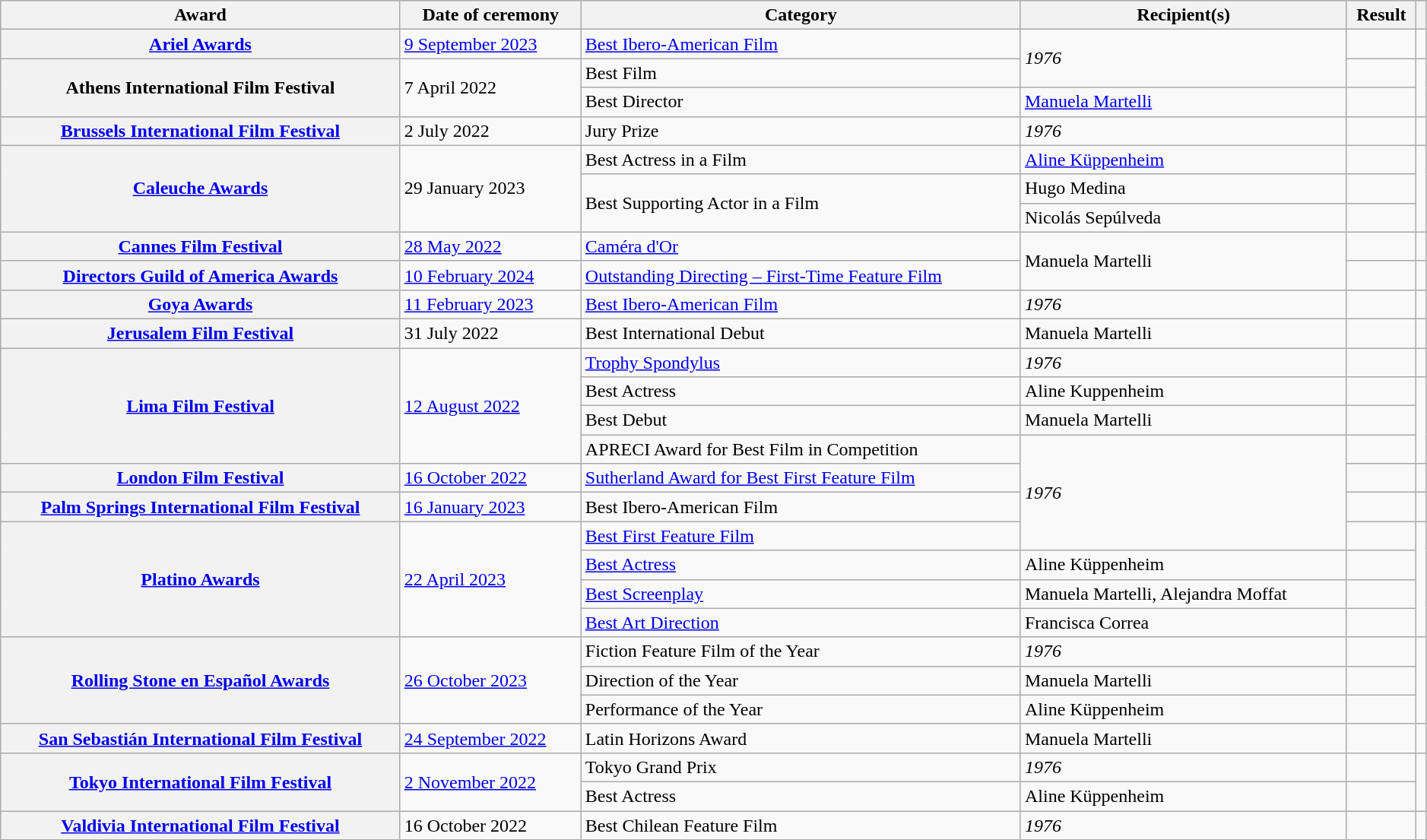<table class="wikitable sortable plainrowheaders" style="width: 99%;">
<tr>
<th scope="col">Award</th>
<th scope="col">Date of ceremony</th>
<th scope="col">Category</th>
<th scope="col">Recipient(s)</th>
<th scope="col">Result</th>
<th scope="col" class="unsortable"></th>
</tr>
<tr>
<th scope="row"><a href='#'>Ariel Awards</a></th>
<td><a href='#'>9 September 2023</a></td>
<td><a href='#'>Best Ibero-American Film</a></td>
<td rowspan="2"><em>1976</em></td>
<td></td>
<td style="text-align:center"></td>
</tr>
<tr>
<th scope="row" rowspan="2">Athens International Film Festival</th>
<td rowspan="2">7 April 2022</td>
<td>Best Film</td>
<td></td>
<td rowspan="2" align="center"></td>
</tr>
<tr>
<td>Best Director</td>
<td><a href='#'>Manuela Martelli</a></td>
<td></td>
</tr>
<tr>
<th scope="row"><a href='#'>Brussels International Film Festival</a></th>
<td>2 July 2022</td>
<td>Jury Prize</td>
<td><em>1976</em></td>
<td></td>
<td align="center"></td>
</tr>
<tr>
<th scope="row" rowspan="3"><a href='#'>Caleuche Awards</a></th>
<td rowspan="3">29 January 2023</td>
<td>Best Actress in a Film</td>
<td><a href='#'>Aline Küppenheim</a></td>
<td></td>
<td rowspan="3" style="text-align:center;"></td>
</tr>
<tr>
<td rowspan="2">Best Supporting Actor in a Film</td>
<td>Hugo Medina</td>
<td></td>
</tr>
<tr>
<td>Nicolás Sepúlveda</td>
<td></td>
</tr>
<tr>
<th scope="row"><a href='#'>Cannes Film Festival</a></th>
<td><a href='#'>28 May 2022</a></td>
<td><a href='#'>Caméra d'Or</a></td>
<td rowspan="2">Manuela Martelli</td>
<td></td>
<td style="text-align:center;"></td>
</tr>
<tr>
<th scope="row"><a href='#'>Directors Guild of America Awards</a></th>
<td><a href='#'>10 February 2024</a></td>
<td><a href='#'>Outstanding Directing – First-Time Feature Film</a></td>
<td></td>
<td align="center"></td>
</tr>
<tr>
<th scope="row"><a href='#'>Goya Awards</a></th>
<td><a href='#'>11 February 2023</a></td>
<td><a href='#'>Best Ibero-American Film</a></td>
<td><em>1976</em></td>
<td></td>
<td style="text-align:center;"></td>
</tr>
<tr>
<th scope="row"><a href='#'>Jerusalem Film Festival</a></th>
<td>31 July 2022</td>
<td>Best International Debut</td>
<td>Manuela Martelli</td>
<td></td>
<td align="center"></td>
</tr>
<tr>
<th scope="row" rowspan="4"><a href='#'>Lima Film Festival</a></th>
<td rowspan="4"><a href='#'>12 August 2022</a></td>
<td><a href='#'>Trophy Spondylus</a></td>
<td><em>1976</em></td>
<td></td>
<td align="center"></td>
</tr>
<tr>
<td>Best Actress</td>
<td>Aline Kuppenheim</td>
<td></td>
<td align="center" rowspan="3"></td>
</tr>
<tr>
<td>Best Debut</td>
<td>Manuela Martelli</td>
<td></td>
</tr>
<tr>
<td>APRECI Award for Best Film in Competition</td>
<td rowspan="4"><em>1976</em></td>
<td></td>
</tr>
<tr>
<th scope="row"><a href='#'>London Film Festival</a></th>
<td><a href='#'>16 October 2022</a></td>
<td><a href='#'>Sutherland Award for Best First Feature Film</a></td>
<td></td>
<td align="center"></td>
</tr>
<tr>
<th scope="row"><a href='#'>Palm Springs International Film Festival</a></th>
<td><a href='#'>16 January 2023</a></td>
<td>Best Ibero-American Film</td>
<td></td>
<td align="center"></td>
</tr>
<tr>
<th scope="row"  rowspan="4"><a href='#'>Platino Awards</a></th>
<td rowspan="4"><a href='#'>22 April 2023</a></td>
<td><a href='#'>Best First Feature Film</a></td>
<td></td>
<td rowspan="4"></td>
</tr>
<tr>
<td><a href='#'>Best Actress</a></td>
<td>Aline Küppenheim</td>
<td></td>
</tr>
<tr>
<td><a href='#'>Best Screenplay</a></td>
<td>Manuela Martelli, Alejandra Moffat</td>
<td></td>
</tr>
<tr>
<td><a href='#'>Best Art Direction</a></td>
<td>Francisca Correa</td>
<td></td>
</tr>
<tr>
<th scope="row" rowspan="3"><a href='#'>Rolling Stone en Español Awards</a></th>
<td rowspan="3"><a href='#'>26 October 2023</a></td>
<td>Fiction Feature Film of the Year</td>
<td><em>1976</em></td>
<td></td>
<td rowspan="3"></td>
</tr>
<tr>
<td>Direction of the Year</td>
<td>Manuela Martelli</td>
<td></td>
</tr>
<tr>
<td>Performance of the Year</td>
<td>Aline Küppenheim</td>
<td></td>
</tr>
<tr>
<th scope="row"><a href='#'>San Sebastián International Film Festival</a></th>
<td><a href='#'>24 September 2022</a></td>
<td>Latin Horizons Award</td>
<td>Manuela Martelli</td>
<td></td>
<td align="center"></td>
</tr>
<tr>
<th scope="row" rowspan="2"><a href='#'>Tokyo International Film Festival</a></th>
<td rowspan="2"><a href='#'>2 November 2022</a></td>
<td>Tokyo Grand Prix</td>
<td><em>1976</em></td>
<td></td>
<td rowspan="2" align="center"></td>
</tr>
<tr>
<td>Best Actress</td>
<td>Aline Küppenheim</td>
<td></td>
</tr>
<tr>
<th scope="row"><a href='#'>Valdivia International Film Festival</a></th>
<td>16 October 2022</td>
<td>Best Chilean Feature Film</td>
<td><em>1976</em></td>
<td></td>
<td align="center"></td>
</tr>
<tr>
</tr>
</table>
